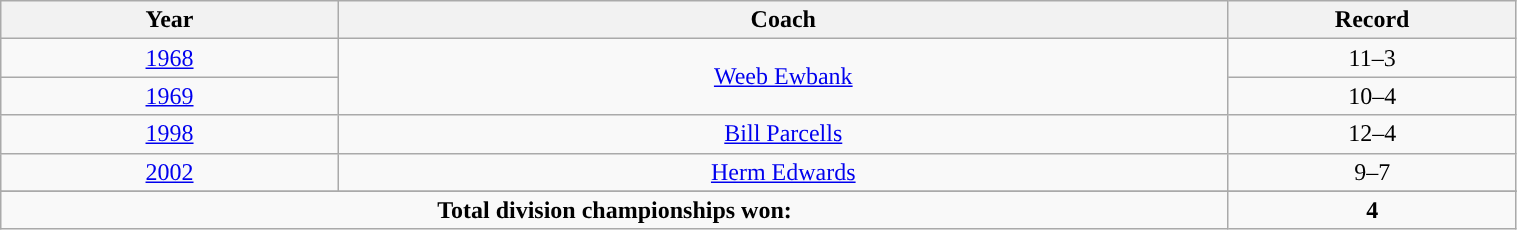<table class="wikitable" style="width:80%;text-align:center">
<tr>
<th>Year</th>
<th>Coach</th>
<th>Record</th>
</tr>
<tr>
<td><a href='#'>1968</a></td>
<td rowspan=2"><a href='#'>Weeb Ewbank</a></td>
<td>11–3</td>
</tr>
<tr>
<td><a href='#'>1969</a></td>
<td>10–4</td>
</tr>
<tr>
<td><a href='#'>1998</a></td>
<td><a href='#'>Bill Parcells</a></td>
<td>12–4</td>
</tr>
<tr>
<td><a href='#'>2002</a></td>
<td><a href='#'>Herm Edwards</a></td>
<td>9–7</td>
</tr>
<tr>
</tr>
<tr>
<td colspan="2"><strong>Total division championships won:</strong></td>
<td colspan="1"><strong>4</strong></td>
</tr>
</table>
